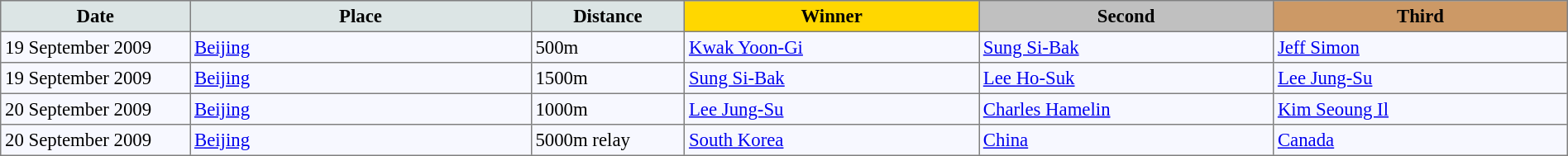<table bgcolor="#f7f8ff" cellpadding="3" cellspacing="0" border="1" style="font-size: 95%; border: gray solid 1px; border-collapse: collapse;">
<tr bgcolor="#CCCCCC">
<td align="center" bgcolor="#DCE5E5" width="150"><strong>Date</strong></td>
<td align="center" bgcolor="#DCE5E5" width="280"><strong>Place</strong></td>
<td align="center" bgcolor="#DCE5E5" width="120"><strong>Distance</strong></td>
<td align="center" bgcolor="gold" width="240"><strong>Winner</strong></td>
<td align="center" bgcolor="silver" width="240"><strong>Second</strong></td>
<td align="center" bgcolor="CC9966" width="240"><strong>Third</strong></td>
</tr>
<tr align="left">
<td>19 September 2009</td>
<td> <a href='#'>Beijing</a></td>
<td>500m</td>
<td> <a href='#'>Kwak Yoon-Gi</a></td>
<td> <a href='#'>Sung Si-Bak</a></td>
<td> <a href='#'>Jeff Simon</a></td>
</tr>
<tr align="left">
<td>19 September 2009</td>
<td> <a href='#'>Beijing</a></td>
<td>1500m</td>
<td> <a href='#'>Sung Si-Bak</a></td>
<td> <a href='#'>Lee Ho-Suk</a></td>
<td> <a href='#'>Lee Jung-Su</a></td>
</tr>
<tr align="left">
<td>20 September 2009</td>
<td> <a href='#'>Beijing</a></td>
<td>1000m</td>
<td> <a href='#'>Lee Jung-Su</a></td>
<td> <a href='#'>Charles Hamelin</a></td>
<td> <a href='#'>Kim Seoung Il</a></td>
</tr>
<tr align="left">
<td>20 September 2009</td>
<td> <a href='#'>Beijing</a></td>
<td>5000m relay</td>
<td> <a href='#'>South Korea</a></td>
<td> <a href='#'>China</a></td>
<td> <a href='#'>Canada</a></td>
</tr>
</table>
